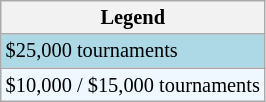<table class="wikitable" style="font-size:85%">
<tr>
<th>Legend</th>
</tr>
<tr style="background:lightblue;">
<td>$25,000 tournaments</td>
</tr>
<tr style="background:#f0f8ff;">
<td>$10,000 / $15,000 tournaments</td>
</tr>
</table>
